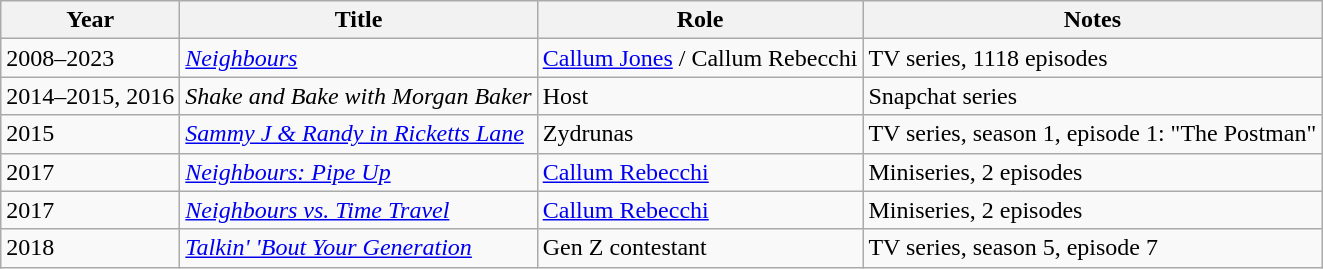<table class=wikitable>
<tr>
<th>Year</th>
<th>Title</th>
<th>Role</th>
<th>Notes</th>
</tr>
<tr>
<td>2008–2023</td>
<td><em><a href='#'>Neighbours</a></em></td>
<td><a href='#'>Callum Jones</a> / Callum Rebecchi</td>
<td>TV series, 1118 episodes</td>
</tr>
<tr>
<td>2014–2015, 2016</td>
<td><em>Shake and Bake with Morgan Baker</em></td>
<td>Host</td>
<td>Snapchat series</td>
</tr>
<tr>
<td>2015</td>
<td><em><a href='#'>Sammy J & Randy in Ricketts Lane</a></em></td>
<td>Zydrunas</td>
<td>TV series, season 1, episode 1: "The Postman"</td>
</tr>
<tr>
<td>2017</td>
<td><em><a href='#'>Neighbours: Pipe Up</a></em></td>
<td><a href='#'>Callum Rebecchi</a></td>
<td>Miniseries, 2 episodes</td>
</tr>
<tr>
<td>2017</td>
<td><em><a href='#'>Neighbours vs. Time Travel</a></em></td>
<td><a href='#'>Callum Rebecchi</a></td>
<td>Miniseries, 2 episodes</td>
</tr>
<tr>
<td>2018</td>
<td><em><a href='#'>Talkin' 'Bout Your Generation</a></em></td>
<td>Gen Z contestant</td>
<td>TV series, season 5, episode 7</td>
</tr>
</table>
